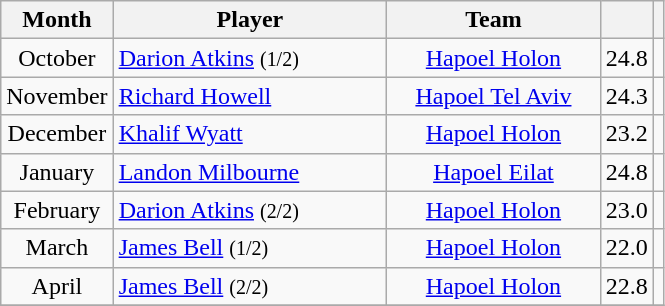<table class="wikitable" style="text-align: center;">
<tr>
<th style="text-align:center;">Month</th>
<th style="text-align:center;width:175px;">Player</th>
<th style="text-align:center;width:135px;">Team</th>
<th><a href='#'></a></th>
<th style="text-align:center;"></th>
</tr>
<tr>
<td>October</td>
<td align="left"> <a href='#'>Darion Atkins</a> <small>(1/2)</small></td>
<td><a href='#'>Hapoel Holon</a></td>
<td>24.8</td>
<td></td>
</tr>
<tr>
<td>November</td>
<td align="left"> <a href='#'>Richard Howell</a></td>
<td><a href='#'>Hapoel Tel Aviv</a></td>
<td>24.3</td>
<td></td>
</tr>
<tr>
<td>December</td>
<td align="left"> <a href='#'>Khalif Wyatt</a></td>
<td><a href='#'>Hapoel Holon</a></td>
<td>23.2</td>
<td></td>
</tr>
<tr>
<td>January</td>
<td align="left"> <a href='#'>Landon Milbourne</a></td>
<td><a href='#'>Hapoel Eilat</a></td>
<td>24.8</td>
<td></td>
</tr>
<tr>
<td>February</td>
<td align="left"> <a href='#'>Darion Atkins</a> <small>(2/2)</small></td>
<td><a href='#'>Hapoel Holon</a></td>
<td>23.0</td>
<td></td>
</tr>
<tr>
<td>March</td>
<td align="left"> <a href='#'>James Bell</a> <small>(1/2)</small></td>
<td><a href='#'>Hapoel Holon</a></td>
<td>22.0</td>
<td></td>
</tr>
<tr>
<td>April</td>
<td align="left"> <a href='#'>James Bell</a> <small>(2/2)</small></td>
<td><a href='#'>Hapoel Holon</a></td>
<td>22.8</td>
<td></td>
</tr>
<tr>
</tr>
</table>
